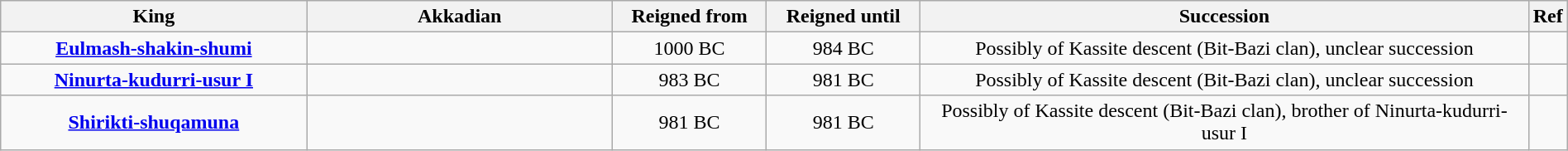<table class="wikitable" style="width:100%; text-align:center;">
<tr>
<th width="20%">King</th>
<th width="20%">Akkadian</th>
<th width="10%">Reigned from</th>
<th width="10%">Reigned until</th>
<th width="40%">Succession</th>
<th width="10%">Ref</th>
</tr>
<tr>
<td><strong><a href='#'>Eulmash-shakin-shumi</a></strong></td>
<td><br><small></small></td>
<td> 1000 BC</td>
<td> 984 BC</td>
<td>Possibly of Kassite descent (Bit-Bazi clan), unclear succession</td>
<td></td>
</tr>
<tr>
<td><strong><a href='#'>Ninurta-kudurri-usur I</a></strong></td>
<td><br><small></small></td>
<td> 983 BC</td>
<td> 981 BC</td>
<td>Possibly of Kassite descent (Bit-Bazi clan), unclear succession</td>
<td></td>
</tr>
<tr>
<td><strong><a href='#'>Shirikti-shuqamuna</a></strong></td>
<td><br><small></small></td>
<td> 981 BC</td>
<td> 981 BC</td>
<td>Possibly of Kassite descent (Bit-Bazi clan), brother of Ninurta-kudurri-usur I</td>
<td></td>
</tr>
</table>
